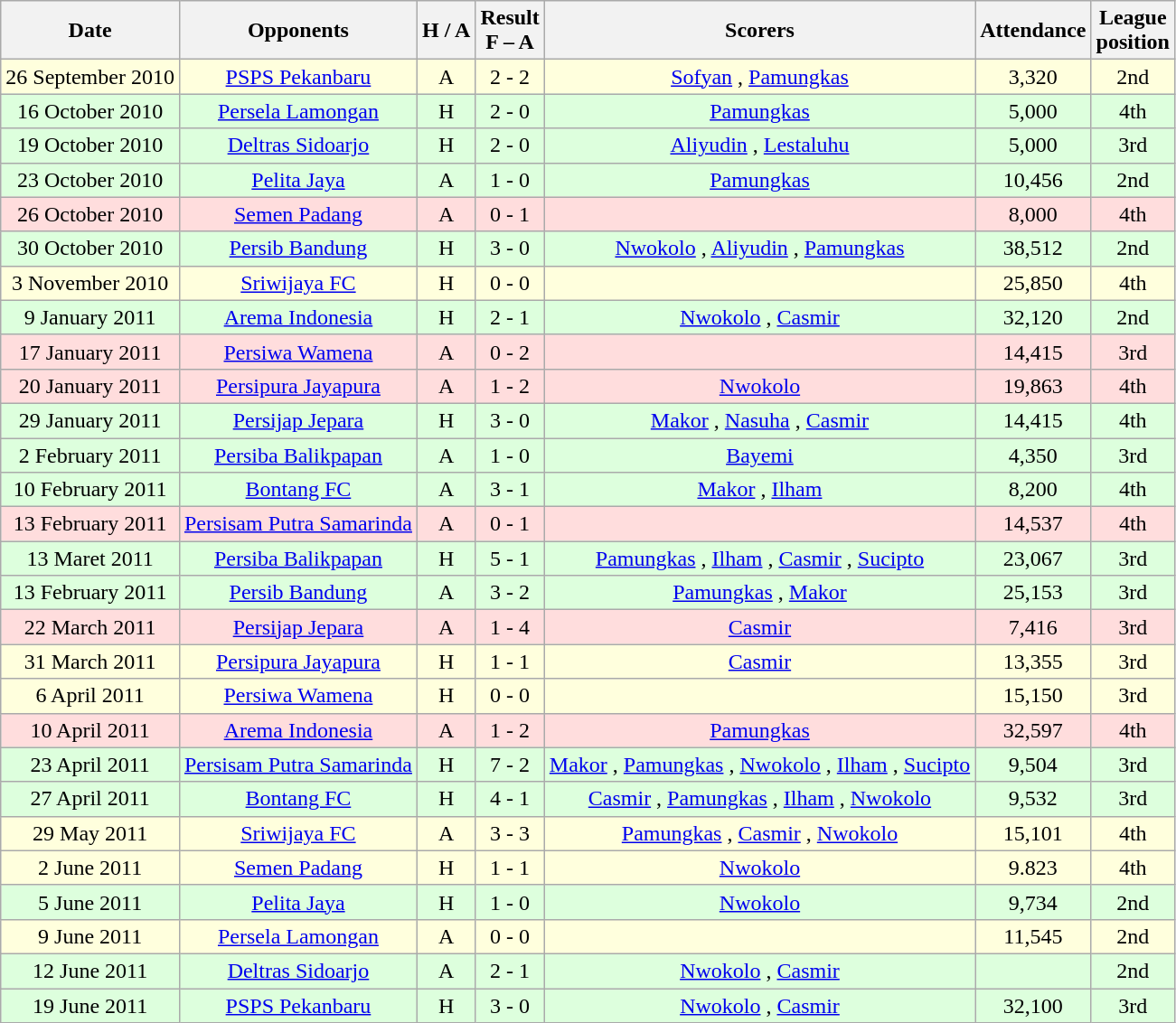<table class="wikitable" style="text-align:center">
<tr>
<th class="sortable">Date</th>
<th>Opponents</th>
<th>H / A</th>
<th>Result<br>F – A</th>
<th>Scorers</th>
<th>Attendance</th>
<th>League<br>position</th>
</tr>
<tr style="background:#ffd;">
<td>26 September 2010</td>
<td><a href='#'>PSPS Pekanbaru</a></td>
<td>A</td>
<td>2 - 2</td>
<td><a href='#'>Sofyan</a> , <a href='#'>Pamungkas</a> </td>
<td>3,320</td>
<td>2nd</td>
</tr>
<tr style="background:#dfd;">
<td>16 October 2010</td>
<td><a href='#'>Persela Lamongan</a></td>
<td>H</td>
<td>2 - 0</td>
<td><a href='#'>Pamungkas</a> </td>
<td>5,000</td>
<td>4th</td>
</tr>
<tr style="background:#dfd;">
<td>19 October 2010</td>
<td><a href='#'>Deltras Sidoarjo</a></td>
<td>H</td>
<td>2 - 0</td>
<td><a href='#'>Aliyudin</a> , <a href='#'>Lestaluhu</a> </td>
<td>5,000</td>
<td>3rd</td>
</tr>
<tr style="background:#dfd;">
<td>23 October 2010</td>
<td><a href='#'>Pelita Jaya</a></td>
<td>A</td>
<td>1 - 0</td>
<td><a href='#'>Pamungkas</a> </td>
<td>10,456</td>
<td>2nd</td>
</tr>
<tr style="background:#fdd;">
<td>26 October 2010</td>
<td><a href='#'>Semen Padang</a></td>
<td>A</td>
<td>0 - 1</td>
<td></td>
<td>8,000</td>
<td>4th</td>
</tr>
<tr style="background:#dfd;">
<td>30 October 2010</td>
<td><a href='#'>Persib Bandung</a></td>
<td>H</td>
<td>3 - 0</td>
<td><a href='#'>Nwokolo</a> , <a href='#'>Aliyudin</a> , <a href='#'>Pamungkas</a> </td>
<td>38,512</td>
<td>2nd</td>
</tr>
<tr style="background:#ffd;">
<td>3 November 2010</td>
<td><a href='#'>Sriwijaya FC</a></td>
<td>H</td>
<td>0 - 0</td>
<td></td>
<td>25,850</td>
<td>4th</td>
</tr>
<tr style="background:#dfd;">
<td>9 January 2011</td>
<td><a href='#'>Arema Indonesia</a></td>
<td>H</td>
<td>2 - 1</td>
<td><a href='#'>Nwokolo</a> , <a href='#'>Casmir</a> </td>
<td>32,120</td>
<td>2nd</td>
</tr>
<tr style="background:#fdd;">
<td>17 January 2011</td>
<td><a href='#'>Persiwa Wamena</a></td>
<td>A</td>
<td>0 - 2</td>
<td></td>
<td>14,415</td>
<td>3rd</td>
</tr>
<tr style="background:#fdd;">
<td>20 January 2011</td>
<td><a href='#'>Persipura Jayapura</a></td>
<td>A</td>
<td>1 - 2</td>
<td><a href='#'>Nwokolo</a> </td>
<td>19,863</td>
<td>4th</td>
</tr>
<tr style="background:#dfd;">
<td>29 January 2011</td>
<td><a href='#'>Persijap Jepara</a></td>
<td>H</td>
<td>3 - 0</td>
<td><a href='#'>Makor</a> , <a href='#'>Nasuha</a> , <a href='#'>Casmir</a> </td>
<td>14,415</td>
<td>4th</td>
</tr>
<tr style="background:#dfd;">
<td>2 February 2011</td>
<td><a href='#'>Persiba Balikpapan</a></td>
<td>A</td>
<td>1 - 0</td>
<td><a href='#'>Bayemi</a> </td>
<td>4,350</td>
<td>3rd</td>
</tr>
<tr style="background:#dfd;">
<td>10 February 2011</td>
<td><a href='#'>Bontang FC</a></td>
<td>A</td>
<td>3 - 1</td>
<td><a href='#'>Makor</a> , <a href='#'>Ilham</a> </td>
<td>8,200</td>
<td>4th</td>
</tr>
<tr style="background:#fdd;">
<td>13 February 2011</td>
<td><a href='#'>Persisam Putra Samarinda</a></td>
<td>A</td>
<td>0 - 1</td>
<td></td>
<td>14,537</td>
<td>4th</td>
</tr>
<tr style="background:#dfd;">
<td>13 Maret 2011</td>
<td><a href='#'>Persiba Balikpapan</a></td>
<td>H</td>
<td>5 - 1</td>
<td><a href='#'>Pamungkas</a> , <a href='#'>Ilham</a> , <a href='#'>Casmir</a> , <a href='#'>Sucipto</a> </td>
<td>23,067</td>
<td>3rd</td>
</tr>
<tr style="background:#dfd;">
<td>13 February 2011</td>
<td><a href='#'>Persib Bandung</a></td>
<td>A</td>
<td>3 - 2</td>
<td><a href='#'>Pamungkas</a> , <a href='#'>Makor</a> </td>
<td>25,153</td>
<td>3rd</td>
</tr>
<tr style="background:#fdd;">
<td>22 March 2011</td>
<td><a href='#'>Persijap Jepara</a></td>
<td>A</td>
<td>1 - 4</td>
<td><a href='#'>Casmir</a> </td>
<td>7,416</td>
<td>3rd</td>
</tr>
<tr style="background:#ffd;">
<td>31 March 2011</td>
<td><a href='#'>Persipura Jayapura</a></td>
<td>H</td>
<td>1 - 1</td>
<td><a href='#'>Casmir</a> </td>
<td>13,355</td>
<td>3rd</td>
</tr>
<tr style="background:#ffd;">
<td>6 April 2011</td>
<td><a href='#'>Persiwa Wamena</a></td>
<td>H</td>
<td>0 - 0</td>
<td></td>
<td>15,150</td>
<td>3rd</td>
</tr>
<tr style="background:#fdd;">
<td>10 April 2011</td>
<td><a href='#'>Arema Indonesia</a></td>
<td>A</td>
<td>1 - 2</td>
<td><a href='#'>Pamungkas</a> </td>
<td>32,597</td>
<td>4th</td>
</tr>
<tr style="background:#dfd;">
<td>23 April 2011</td>
<td><a href='#'>Persisam Putra Samarinda</a></td>
<td>H</td>
<td>7 - 2</td>
<td><a href='#'>Makor</a> , <a href='#'>Pamungkas</a> , <a href='#'>Nwokolo</a> , <a href='#'>Ilham</a> , <a href='#'>Sucipto</a> </td>
<td>9,504</td>
<td>3rd</td>
</tr>
<tr style="background:#dfd;">
<td>27 April 2011</td>
<td><a href='#'>Bontang FC</a></td>
<td>H</td>
<td>4 - 1</td>
<td><a href='#'>Casmir</a> , <a href='#'>Pamungkas</a> , <a href='#'>Ilham</a> , <a href='#'>Nwokolo</a> </td>
<td>9,532</td>
<td>3rd</td>
</tr>
<tr style="background:#ffd;">
<td>29 May 2011</td>
<td><a href='#'>Sriwijaya FC</a></td>
<td>A</td>
<td>3 - 3</td>
<td><a href='#'>Pamungkas</a> , <a href='#'>Casmir</a> , <a href='#'>Nwokolo</a> </td>
<td>15,101</td>
<td>4th</td>
</tr>
<tr style="background:#ffd;">
<td>2 June 2011</td>
<td><a href='#'>Semen Padang</a></td>
<td>H</td>
<td>1 - 1</td>
<td><a href='#'>Nwokolo</a> </td>
<td>9.823</td>
<td>4th</td>
</tr>
<tr style="background:#dfd;">
<td>5 June 2011</td>
<td><a href='#'>Pelita Jaya</a></td>
<td>H</td>
<td>1 - 0</td>
<td><a href='#'>Nwokolo</a> </td>
<td>9,734</td>
<td>2nd</td>
</tr>
<tr style="background:#ffd;">
<td>9 June 2011</td>
<td><a href='#'>Persela Lamongan</a></td>
<td>A</td>
<td>0 - 0</td>
<td></td>
<td>11,545</td>
<td>2nd</td>
</tr>
<tr style="background:#dfd;">
<td>12 June 2011</td>
<td><a href='#'>Deltras Sidoarjo</a></td>
<td>A</td>
<td>2 - 1</td>
<td><a href='#'>Nwokolo</a> , <a href='#'>Casmir</a> </td>
<td></td>
<td>2nd</td>
</tr>
<tr style="background:#dfd;">
<td>19 June 2011</td>
<td><a href='#'>PSPS Pekanbaru</a></td>
<td>H</td>
<td>3 - 0</td>
<td><a href='#'>Nwokolo</a> , <a href='#'>Casmir</a> </td>
<td>32,100</td>
<td>3rd</td>
</tr>
</table>
